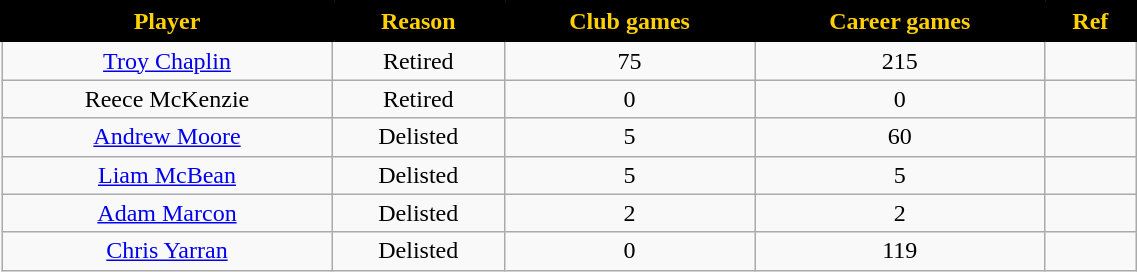<table class="wikitable" style="text-align:center; font-size:100%; width:60%;">
<tr>
<th style="background:black; color:#FED102; border: solid black 2px;">Player</th>
<th style="background:black; color:#FED102; border: solid black 2px;">Reason</th>
<th style="background:black; color:#FED102; border: solid black 2px;">Club games</th>
<th style="background:black; color:#FED102; border: solid black 2px;">Career games</th>
<th style="background:black; color:#FED102; border: solid black 2px;">Ref</th>
</tr>
<tr>
<td><a href='#'>Troy Chaplin</a></td>
<td>Retired</td>
<td>75</td>
<td>215</td>
<td></td>
</tr>
<tr>
<td>Reece McKenzie</td>
<td>Retired</td>
<td>0</td>
<td>0</td>
<td></td>
</tr>
<tr>
<td><a href='#'>Andrew Moore</a></td>
<td>Delisted</td>
<td>5</td>
<td>60</td>
<td></td>
</tr>
<tr>
<td><a href='#'>Liam McBean</a></td>
<td>Delisted</td>
<td>5</td>
<td>5</td>
<td></td>
</tr>
<tr>
<td><a href='#'>Adam Marcon</a></td>
<td>Delisted</td>
<td>2</td>
<td>2</td>
<td></td>
</tr>
<tr>
<td><a href='#'>Chris Yarran</a></td>
<td>Delisted</td>
<td>0</td>
<td>119</td>
<td></td>
</tr>
</table>
